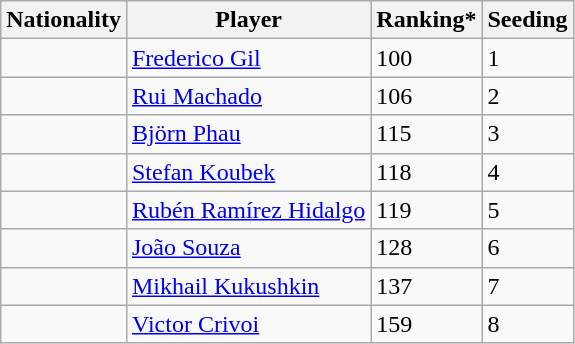<table class="wikitable" border="1">
<tr>
<th>Nationality</th>
<th>Player</th>
<th>Ranking*</th>
<th>Seeding</th>
</tr>
<tr>
<td></td>
<td><a href='#'>Frederico Gil</a></td>
<td>100</td>
<td>1</td>
</tr>
<tr>
<td></td>
<td><a href='#'>Rui Machado</a></td>
<td>106</td>
<td>2</td>
</tr>
<tr>
<td></td>
<td><a href='#'>Björn Phau</a></td>
<td>115</td>
<td>3</td>
</tr>
<tr>
<td></td>
<td><a href='#'>Stefan Koubek</a></td>
<td>118</td>
<td>4</td>
</tr>
<tr>
<td></td>
<td><a href='#'>Rubén Ramírez Hidalgo</a></td>
<td>119</td>
<td>5</td>
</tr>
<tr>
<td></td>
<td><a href='#'>João Souza</a></td>
<td>128</td>
<td>6</td>
</tr>
<tr>
<td></td>
<td><a href='#'>Mikhail Kukushkin</a></td>
<td>137</td>
<td>7</td>
</tr>
<tr>
<td></td>
<td><a href='#'>Victor Crivoi</a></td>
<td>159</td>
<td>8</td>
</tr>
</table>
